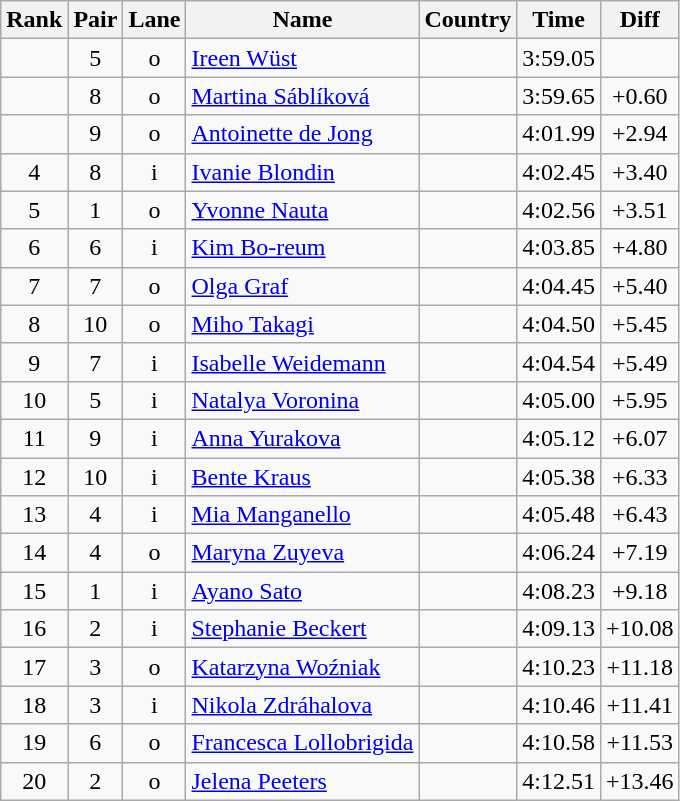<table class="wikitable sortable" style="text-align:center">
<tr>
<th>Rank</th>
<th>Pair</th>
<th>Lane</th>
<th>Name</th>
<th>Country</th>
<th>Time</th>
<th>Diff</th>
</tr>
<tr>
<td></td>
<td>5</td>
<td>o</td>
<td align=left><a href='#'>Ireen Wüst</a></td>
<td align=left></td>
<td>3:59.05</td>
<td></td>
</tr>
<tr>
<td></td>
<td>8</td>
<td>o</td>
<td align=left><a href='#'>Martina Sáblíková</a></td>
<td align=left></td>
<td>3:59.65</td>
<td>+0.60</td>
</tr>
<tr>
<td></td>
<td>9</td>
<td>o</td>
<td align=left><a href='#'>Antoinette de Jong</a></td>
<td align=left></td>
<td>4:01.99</td>
<td>+2.94</td>
</tr>
<tr>
<td>4</td>
<td>8</td>
<td>i</td>
<td align=left><a href='#'>Ivanie Blondin</a></td>
<td align=left></td>
<td>4:02.45</td>
<td>+3.40</td>
</tr>
<tr>
<td>5</td>
<td>1</td>
<td>o</td>
<td align=left><a href='#'>Yvonne Nauta</a></td>
<td align=left></td>
<td>4:02.56</td>
<td>+3.51</td>
</tr>
<tr>
<td>6</td>
<td>6</td>
<td>i</td>
<td align=left><a href='#'>Kim Bo-reum</a></td>
<td align=left></td>
<td>4:03.85</td>
<td>+4.80</td>
</tr>
<tr>
<td>7</td>
<td>7</td>
<td>o</td>
<td align=left><a href='#'>Olga Graf</a></td>
<td align=left></td>
<td>4:04.45</td>
<td>+5.40</td>
</tr>
<tr>
<td>8</td>
<td>10</td>
<td>o</td>
<td align=left><a href='#'>Miho Takagi</a></td>
<td align=left></td>
<td>4:04.50</td>
<td>+5.45</td>
</tr>
<tr>
<td>9</td>
<td>7</td>
<td>i</td>
<td align=left><a href='#'>Isabelle Weidemann</a></td>
<td align=left></td>
<td>4:04.54</td>
<td>+5.49</td>
</tr>
<tr>
<td>10</td>
<td>5</td>
<td>i</td>
<td align=left><a href='#'>Natalya Voronina</a></td>
<td align=left></td>
<td>4:05.00</td>
<td>+5.95</td>
</tr>
<tr>
<td>11</td>
<td>9</td>
<td>i</td>
<td align=left><a href='#'>Anna Yurakova</a></td>
<td align=left></td>
<td>4:05.12</td>
<td>+6.07</td>
</tr>
<tr>
<td>12</td>
<td>10</td>
<td>i</td>
<td align=left><a href='#'>Bente Kraus</a></td>
<td align=left></td>
<td>4:05.38</td>
<td>+6.33</td>
</tr>
<tr>
<td>13</td>
<td>4</td>
<td>i</td>
<td align=left><a href='#'>Mia Manganello</a></td>
<td align=left></td>
<td>4:05.48</td>
<td>+6.43</td>
</tr>
<tr>
<td>14</td>
<td>4</td>
<td>o</td>
<td align=left><a href='#'>Maryna Zuyeva</a></td>
<td align=left></td>
<td>4:06.24</td>
<td>+7.19</td>
</tr>
<tr>
<td>15</td>
<td>1</td>
<td>i</td>
<td align=left><a href='#'>Ayano Sato</a></td>
<td align=left></td>
<td>4:08.23</td>
<td>+9.18</td>
</tr>
<tr>
<td>16</td>
<td>2</td>
<td>i</td>
<td align=left><a href='#'>Stephanie Beckert</a></td>
<td align=left></td>
<td>4:09.13</td>
<td>+10.08</td>
</tr>
<tr>
<td>17</td>
<td>3</td>
<td>o</td>
<td align=left><a href='#'>Katarzyna Woźniak</a></td>
<td align=left></td>
<td>4:10.23</td>
<td>+11.18</td>
</tr>
<tr>
<td>18</td>
<td>3</td>
<td>i</td>
<td align=left><a href='#'>Nikola Zdráhalova</a></td>
<td align=left></td>
<td>4:10.46</td>
<td>+11.41</td>
</tr>
<tr>
<td>19</td>
<td>6</td>
<td>o</td>
<td align=left><a href='#'>Francesca Lollobrigida</a></td>
<td align=left></td>
<td>4:10.58</td>
<td>+11.53</td>
</tr>
<tr>
<td>20</td>
<td>2</td>
<td>o</td>
<td align=left><a href='#'>Jelena Peeters</a></td>
<td align=left></td>
<td>4:12.51</td>
<td>+13.46</td>
</tr>
</table>
